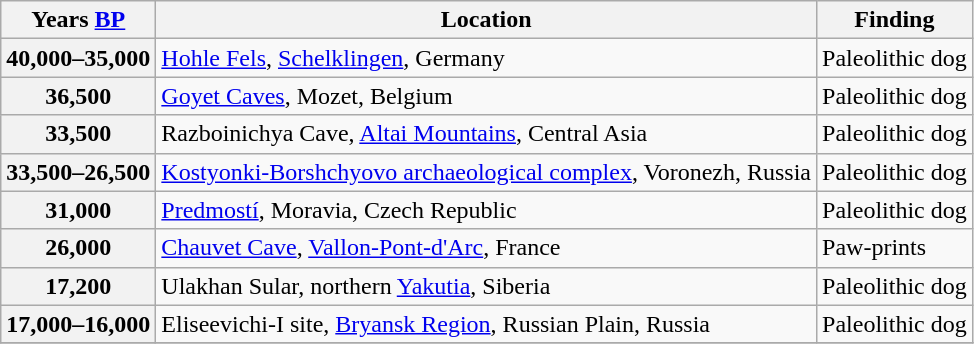<table class="wikitable">
<tr>
<th scope="col">Years <a href='#'>BP</a></th>
<th scope="col">Location</th>
<th scope="col">Finding</th>
</tr>
<tr>
<th scope="row">40,000–35,000</th>
<td><a href='#'>Hohle Fels</a>, <a href='#'>Schelklingen</a>, Germany</td>
<td>Paleolithic dog</td>
</tr>
<tr>
<th scope="row">36,500</th>
<td><a href='#'>Goyet Caves</a>, Mozet, Belgium</td>
<td>Paleolithic dog</td>
</tr>
<tr>
<th scope="row">33,500</th>
<td>Razboinichya Cave, <a href='#'>Altai Mountains</a>, Central Asia</td>
<td>Paleolithic dog</td>
</tr>
<tr>
<th scope="row">33,500–26,500</th>
<td><a href='#'>Kostyonki-Borshchyovo archaeological complex</a>, Voronezh, Russia</td>
<td>Paleolithic dog</td>
</tr>
<tr>
<th scope="row">31,000</th>
<td><a href='#'>Predmostí</a>, Moravia, Czech Republic</td>
<td>Paleolithic dog</td>
</tr>
<tr>
<th scope="row">26,000</th>
<td><a href='#'>Chauvet Cave</a>, <a href='#'>Vallon-Pont-d'Arc</a>, France</td>
<td>Paw-prints</td>
</tr>
<tr>
<th scope="row">17,200</th>
<td>Ulakhan Sular, northern <a href='#'>Yakutia</a>, Siberia</td>
<td>Paleolithic dog</td>
</tr>
<tr>
<th scope="row">17,000–16,000</th>
<td>Eliseevichi-I site, <a href='#'>Bryansk Region</a>, Russian Plain, Russia</td>
<td>Paleolithic dog</td>
</tr>
<tr>
</tr>
</table>
